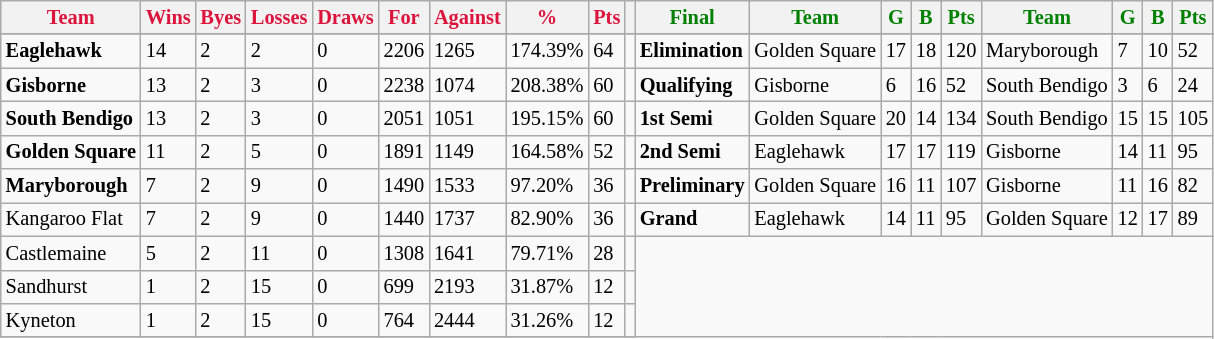<table style="font-size: 85%; text-align: left;" class="wikitable">
<tr>
<th style="color:crimson">Team</th>
<th style="color:crimson">Wins</th>
<th style="color:crimson">Byes</th>
<th style="color:crimson">Losses</th>
<th style="color:crimson">Draws</th>
<th style="color:crimson">For</th>
<th style="color:crimson">Against</th>
<th style="color:crimson">%</th>
<th style="color:crimson">Pts</th>
<th></th>
<th style="color:green">Final</th>
<th style="color:green">Team</th>
<th style="color:green">G</th>
<th style="color:green">B</th>
<th style="color:green">Pts</th>
<th style="color:green">Team</th>
<th style="color:green">G</th>
<th style="color:green">B</th>
<th style="color:green">Pts</th>
</tr>
<tr>
</tr>
<tr>
</tr>
<tr>
<td><strong>	Eaglehawk	</strong></td>
<td>14</td>
<td>2</td>
<td>2</td>
<td>0</td>
<td>2206</td>
<td>1265</td>
<td>174.39%</td>
<td>64</td>
<td></td>
<td><strong>Elimination</strong></td>
<td>Golden Square</td>
<td>17</td>
<td>18</td>
<td>120</td>
<td>Maryborough</td>
<td>7</td>
<td>10</td>
<td>52</td>
</tr>
<tr>
<td><strong>	Gisborne	</strong></td>
<td>13</td>
<td>2</td>
<td>3</td>
<td>0</td>
<td>2238</td>
<td>1074</td>
<td>208.38%</td>
<td>60</td>
<td></td>
<td><strong>Qualifying</strong></td>
<td>Gisborne</td>
<td>6</td>
<td>16</td>
<td>52</td>
<td>South Bendigo</td>
<td>3</td>
<td>6</td>
<td>24</td>
</tr>
<tr>
<td><strong>	South Bendigo	</strong></td>
<td>13</td>
<td>2</td>
<td>3</td>
<td>0</td>
<td>2051</td>
<td>1051</td>
<td>195.15%</td>
<td>60</td>
<td></td>
<td><strong>1st Semi</strong></td>
<td>Golden Square</td>
<td>20</td>
<td>14</td>
<td>134</td>
<td>South Bendigo</td>
<td>15</td>
<td>15</td>
<td>105</td>
</tr>
<tr>
<td><strong>	Golden Square	</strong></td>
<td>11</td>
<td>2</td>
<td>5</td>
<td>0</td>
<td>1891</td>
<td>1149</td>
<td>164.58%</td>
<td>52</td>
<td></td>
<td><strong>2nd Semi</strong></td>
<td>Eaglehawk</td>
<td>17</td>
<td>17</td>
<td>119</td>
<td>Gisborne</td>
<td>14</td>
<td>11</td>
<td>95</td>
</tr>
<tr>
<td><strong>	Maryborough	</strong></td>
<td>7</td>
<td>2</td>
<td>9</td>
<td>0</td>
<td>1490</td>
<td>1533</td>
<td>97.20%</td>
<td>36</td>
<td></td>
<td><strong>Preliminary</strong></td>
<td>Golden Square</td>
<td>16</td>
<td>11</td>
<td>107</td>
<td>Gisborne</td>
<td>11</td>
<td>16</td>
<td>82</td>
</tr>
<tr>
<td>Kangaroo Flat</td>
<td>7</td>
<td>2</td>
<td>9</td>
<td>0</td>
<td>1440</td>
<td>1737</td>
<td>82.90%</td>
<td>36</td>
<td></td>
<td><strong>Grand</strong></td>
<td>Eaglehawk</td>
<td>14</td>
<td>11</td>
<td>95</td>
<td>Golden Square</td>
<td>12</td>
<td>17</td>
<td>89</td>
</tr>
<tr>
<td>Castlemaine</td>
<td>5</td>
<td>2</td>
<td>11</td>
<td>0</td>
<td>1308</td>
<td>1641</td>
<td>79.71%</td>
<td>28</td>
<td></td>
</tr>
<tr>
<td>Sandhurst</td>
<td>1</td>
<td>2</td>
<td>15</td>
<td>0</td>
<td>699</td>
<td>2193</td>
<td>31.87%</td>
<td>12</td>
<td></td>
</tr>
<tr>
<td>Kyneton</td>
<td>1</td>
<td>2</td>
<td>15</td>
<td>0</td>
<td>764</td>
<td>2444</td>
<td>31.26%</td>
<td>12</td>
<td></td>
</tr>
<tr>
</tr>
</table>
